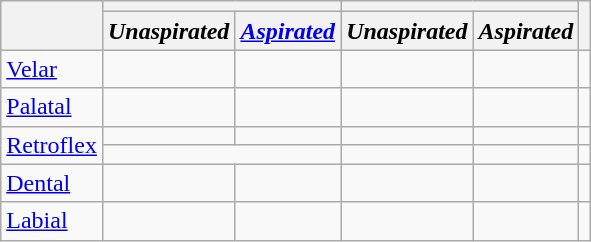<table class="wikitable" style="text-align:center;">
<tr>
<th rowspan="2"></th>
<th colspan="2"><a href='#'></a> </th>
<th colspan="2"><a href='#'></a> </th>
<th rowspan="2"><a href='#'></a></th>
</tr>
<tr>
<th><em>Unaspirated</em></th>
<th><em><a href='#'>Aspirated</a></em></th>
<th><em>Unaspirated</em></th>
<th><em>Aspirated</em></th>
</tr>
<tr>
<td align="left"><a href='#'>Velar</a></td>
<td></td>
<td></td>
<td></td>
<td></td>
<td></td>
</tr>
<tr>
<td align="left"><a href='#'>Palatal</a></td>
<td></td>
<td></td>
<td></td>
<td></td>
<td></td>
</tr>
<tr>
<td align="left" rowspan="2"><a href='#'>Retroflex</a></td>
<td></td>
<td></td>
<td></td>
<td></td>
<td></td>
</tr>
<tr>
<td colspan=2></td>
<td></td>
<td></td>
</tr>
<tr>
<td align="left"><a href='#'>Dental</a></td>
<td></td>
<td></td>
<td></td>
<td></td>
<td></td>
</tr>
<tr>
<td align="left"><a href='#'>Labial</a></td>
<td></td>
<td></td>
<td></td>
<td></td>
<td></td>
</tr>
</table>
